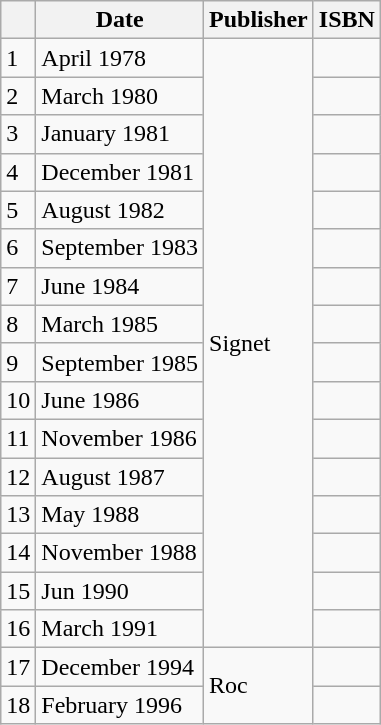<table class="wikitable">
<tr>
<th></th>
<th>Date</th>
<th>Publisher</th>
<th>ISBN</th>
</tr>
<tr>
<td>1</td>
<td>April 1978</td>
<td rowspan="16">Signet</td>
<td></td>
</tr>
<tr>
<td>2</td>
<td>March 1980</td>
<td></td>
</tr>
<tr>
<td>3</td>
<td>January 1981</td>
<td></td>
</tr>
<tr>
<td>4</td>
<td>December 1981</td>
<td></td>
</tr>
<tr>
<td>5</td>
<td>August 1982</td>
<td></td>
</tr>
<tr>
<td>6</td>
<td>September 1983</td>
<td></td>
</tr>
<tr>
<td>7</td>
<td>June 1984</td>
<td></td>
</tr>
<tr>
<td>8</td>
<td>March 1985</td>
<td></td>
</tr>
<tr>
<td>9</td>
<td>September 1985</td>
<td></td>
</tr>
<tr>
<td>10</td>
<td>June 1986</td>
<td></td>
</tr>
<tr>
<td>11</td>
<td>November 1986</td>
<td></td>
</tr>
<tr>
<td>12</td>
<td>August 1987</td>
<td></td>
</tr>
<tr>
<td>13</td>
<td>May 1988</td>
<td></td>
</tr>
<tr>
<td>14</td>
<td>November 1988</td>
<td></td>
</tr>
<tr>
<td>15</td>
<td>Jun 1990</td>
<td></td>
</tr>
<tr>
<td>16</td>
<td>March 1991</td>
<td></td>
</tr>
<tr>
<td>17</td>
<td>December 1994</td>
<td rowspan="2">Roc</td>
<td></td>
</tr>
<tr>
<td>18</td>
<td>February 1996</td>
<td></td>
</tr>
</table>
